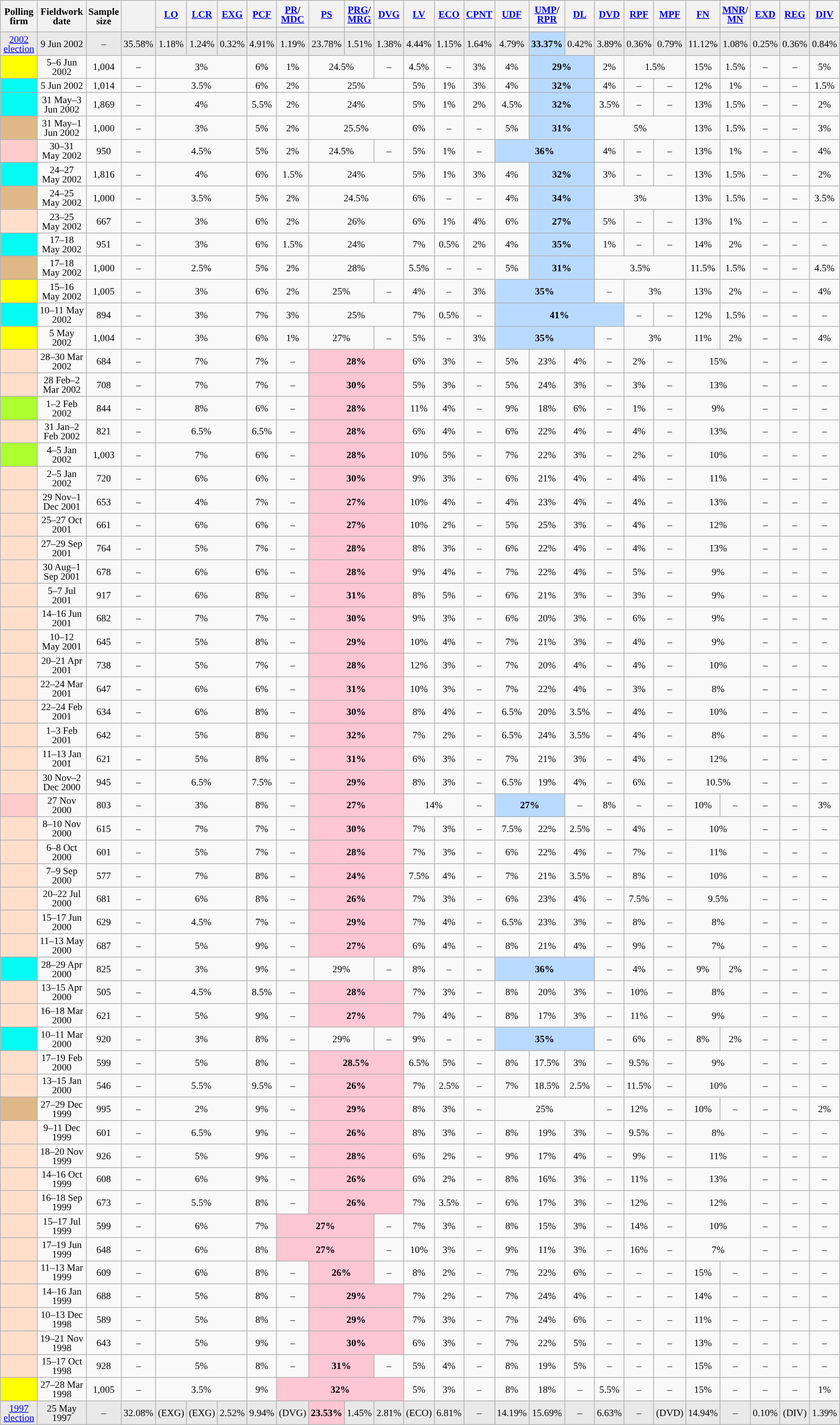<table class="wikitable sortable" style="text-align:center;font-size:90%;line-height:14px;">
<tr style="height:40px;">
<th style="width:100px;" rowspan="2">Polling firm</th>
<th style="width:110px;" rowspan="2">Fieldwork date</th>
<th style="width:35px;" rowspan="2">Sample<br>size</th>
<th style="width:30px;" rowspan="2"></th>
<th class="unsortable" style="width:40px;"><a href='#'>LO</a></th>
<th class="unsortable" style="width:40px;"><a href='#'>LCR</a></th>
<th class="unsortable" style="width:40px;"><a href='#'>EXG</a></th>
<th class="unsortable" style="width:40px;"><a href='#'>PCF</a></th>
<th class="unsortable" style="width:40px;"><a href='#'>PR</a>/<br><a href='#'>MDC</a></th>
<th class="unsortable" style="width:40px;"><a href='#'>PS</a></th>
<th class="unsortable" style="width:40px;"><a href='#'>PRG</a>/<br><a href='#'>MRG</a></th>
<th class="unsortable" style="width:40px;"><a href='#'>DVG</a></th>
<th class="unsortable" style="width:40px;"><a href='#'>LV</a></th>
<th class="unsortable" style="width:40px;"><a href='#'>ECO</a></th>
<th class="unsortable" style="width:40px;"><a href='#'>CPNT</a></th>
<th class="unsortable" style="width:40px;"><a href='#'>UDF</a></th>
<th class="unsortable" style="width:40px;"><a href='#'>UMP</a>/<br><a href='#'>RPR</a></th>
<th class="unsortable" style="width:40px;"><a href='#'>DL</a></th>
<th class="unsortable" style="width:40px;"><a href='#'>DVD</a></th>
<th class="unsortable" style="width:40px;"><a href='#'>RPF</a></th>
<th class="unsortable" style="width:40px;"><a href='#'>MPF</a></th>
<th class="unsortable" style="width:40px;"><a href='#'>FN</a></th>
<th class="unsortable" style="width:40px;"><a href='#'>MNR</a>/<br><a href='#'>MN</a></th>
<th class="unsortable" style="width:40px;"><a href='#'>EXD</a></th>
<th class="unsortable" style="width:40px;"><a href='#'>REG</a></th>
<th class="unsortable" style="width:40px;"><a href='#'>DIV</a></th>
</tr>
<tr>
<th style="background:"></th>
<th style="background:"></th>
<th style="background:"></th>
<th style="background:"></th>
<th style="background:"></th>
<th style="background:"></th>
<th style="background:"></th>
<th style="background:"></th>
<th style="background:"></th>
<th style="background:"></th>
<th style="background:"></th>
<th style="background:"></th>
<th style="background:"></th>
<th style="background:"></th>
<th style="background:"></th>
<th style="background:"></th>
<th style="background:"></th>
<th style="background:"></th>
<th style="background:"></th>
<th style="background:"></th>
<th style="background:"></th>
<th style="background:"></th>
</tr>
<tr style="background:#E9E9E9;">
<td><a href='#'>2002 election</a></td>
<td data-sort-value="2002-06-09">9 Jun 2002</td>
<td>–</td>
<td>35.58%</td>
<td>1.18%</td>
<td>1.24%</td>
<td>0.32%</td>
<td>4.91%</td>
<td>1.19%</td>
<td>23.78%</td>
<td>1.51%</td>
<td>1.38%</td>
<td>4.44%</td>
<td>1.15%</td>
<td>1.64%</td>
<td>4.79%</td>
<td style="background:#B9DAFF;"><strong>33.37%</strong></td>
<td>0.42%</td>
<td>3.89%</td>
<td>0.36%</td>
<td>0.79%</td>
<td>11.12%</td>
<td>1.08%</td>
<td>0.25%</td>
<td>0.36%</td>
<td>0.84%</td>
</tr>
<tr>
<td style="background:yellow;"></td>
<td data-sort-value="2002-06-06">5–6 Jun 2002</td>
<td>1,004</td>
<td>–</td>
<td colspan="3">3%</td>
<td>6%</td>
<td>1%</td>
<td colspan="2">24.5%</td>
<td>–</td>
<td>4.5%</td>
<td>–</td>
<td>3%</td>
<td>4%</td>
<td style="background:#B9DAFF;" colspan="2"><strong>29%</strong></td>
<td>2%</td>
<td colspan="2">1.5%</td>
<td>15%</td>
<td>1.5%</td>
<td>–</td>
<td>–</td>
<td>5%</td>
</tr>
<tr>
<td style="background:#04FBF4;"></td>
<td data-sort-value="2002-06-05">5 Jun 2002</td>
<td>1,014</td>
<td>–</td>
<td colspan="3">3.5%</td>
<td>6%</td>
<td>2%</td>
<td colspan="3">25%</td>
<td>5%</td>
<td>1%</td>
<td>3%</td>
<td>4%</td>
<td style="background:#B9DAFF;" colspan="2"><strong>32%</strong></td>
<td>4%</td>
<td>–</td>
<td>–</td>
<td>12%</td>
<td>1%</td>
<td>–</td>
<td>–</td>
<td>1.5%</td>
</tr>
<tr>
<td style="background:#04FBF4;"></td>
<td data-sort-value="2002-06-03">31 May–3 Jun 2002</td>
<td>1,869</td>
<td>–</td>
<td colspan="3">4%</td>
<td>5.5%</td>
<td>2%</td>
<td colspan="3">24%</td>
<td>5%</td>
<td>1%</td>
<td>2%</td>
<td>4.5%</td>
<td style="background:#B9DAFF;" colspan="2"><strong>32%</strong></td>
<td>3.5%</td>
<td>–</td>
<td>–</td>
<td>13%</td>
<td>1.5%</td>
<td>–</td>
<td>–</td>
<td>2%</td>
</tr>
<tr>
<td style="background:burlywood;"></td>
<td data-sort-value="2002-06-01">31 May–1 Jun 2002</td>
<td>1,000</td>
<td>–</td>
<td colspan="3">3%</td>
<td>5%</td>
<td>2%</td>
<td colspan="3">25.5%</td>
<td>6%</td>
<td>–</td>
<td>–</td>
<td>5%</td>
<td style="background:#B9DAFF;" colspan="2"><strong>31%</strong></td>
<td colspan="3">5%</td>
<td>13%</td>
<td>1.5%</td>
<td>–</td>
<td>–</td>
<td>3%</td>
</tr>
<tr>
<td style="background:#FFCCCC;"></td>
<td data-sort-value="2002-05-31">30–31 May 2002</td>
<td>950</td>
<td>–</td>
<td colspan="3">4.5%</td>
<td>5%</td>
<td>2%</td>
<td colspan="2">24.5%</td>
<td>–</td>
<td>5%</td>
<td>1%</td>
<td>–</td>
<td style="background:#B9DAFF;" colspan="3"><strong>36%</strong></td>
<td>4%</td>
<td>–</td>
<td>–</td>
<td>13%</td>
<td>1%</td>
<td>–</td>
<td>–</td>
<td>4%</td>
</tr>
<tr>
<td style="background:#04FBF4;"></td>
<td data-sort-value="2002-05-27">24–27 May 2002</td>
<td>1,816</td>
<td>–</td>
<td colspan="3">4%</td>
<td>6%</td>
<td>1.5%</td>
<td colspan="3">24%</td>
<td>5%</td>
<td>1%</td>
<td>3%</td>
<td>4%</td>
<td style="background:#B9DAFF;" colspan="2"><strong>32%</strong></td>
<td>3%</td>
<td>–</td>
<td>–</td>
<td>13%</td>
<td>1.5%</td>
<td>–</td>
<td>–</td>
<td>2%</td>
</tr>
<tr>
<td style="background:burlywood;"></td>
<td data-sort-value="2002-05-25">24–25 May 2002</td>
<td>1,000</td>
<td>–</td>
<td colspan="3">3.5%</td>
<td>5%</td>
<td>2%</td>
<td colspan="3">24.5%</td>
<td>6%</td>
<td>–</td>
<td>–</td>
<td>4%</td>
<td style="background:#B9DAFF;" colspan="2"><strong>34%</strong></td>
<td colspan="3">3%</td>
<td>13%</td>
<td>1.5%</td>
<td>–</td>
<td>–</td>
<td>3.5%</td>
</tr>
<tr>
<td style="background:#FFDFCC;"></td>
<td data-sort-value="2002-05-25">23–25 May 2002</td>
<td>667</td>
<td>–</td>
<td colspan="3">3%</td>
<td>6%</td>
<td>2%</td>
<td colspan="3">26%</td>
<td>6%</td>
<td>1%</td>
<td>4%</td>
<td>6%</td>
<td style="background:#B9DAFF;" colspan="2"><strong>27%</strong></td>
<td>5%</td>
<td>–</td>
<td>–</td>
<td>13%</td>
<td>1%</td>
<td>–</td>
<td>–</td>
<td>–</td>
</tr>
<tr>
<td style="background:#04FBF4;"></td>
<td data-sort-value="2002-05-18">17–18 May 2002</td>
<td>951</td>
<td>–</td>
<td colspan="3">3%</td>
<td>6%</td>
<td>1.5%</td>
<td colspan="3">24%</td>
<td>7%</td>
<td>0.5%</td>
<td>2%</td>
<td>4%</td>
<td style="background:#B9DAFF;" colspan="2"><strong>35%</strong></td>
<td>1%</td>
<td>–</td>
<td>–</td>
<td>14%</td>
<td>2%</td>
<td>–</td>
<td>–</td>
<td>–</td>
</tr>
<tr>
<td style="background:burlywood;"></td>
<td data-sort-value="2002-05-18">17–18 May 2002</td>
<td>1,000</td>
<td>–</td>
<td colspan="3">2.5%</td>
<td>5%</td>
<td>2%</td>
<td colspan="3">28%</td>
<td>5.5%</td>
<td>–</td>
<td>–</td>
<td>5%</td>
<td style="background:#B9DAFF;" colspan="2"><strong>31%</strong></td>
<td colspan="3">3.5%</td>
<td>11.5%</td>
<td>1.5%</td>
<td>–</td>
<td>–</td>
<td>4.5%</td>
</tr>
<tr>
<td style="background:yellow;"></td>
<td data-sort-value="2002-05-16">15–16 May 2002</td>
<td>1,005</td>
<td>–</td>
<td colspan="3">3%</td>
<td>6%</td>
<td>2%</td>
<td colspan="2">25%</td>
<td>–</td>
<td>4%</td>
<td>–</td>
<td>3%</td>
<td style="background:#B9DAFF;" colspan="3"><strong>35%</strong></td>
<td>–</td>
<td colspan="2">3%</td>
<td>13%</td>
<td>2%</td>
<td>–</td>
<td>–</td>
<td>4%</td>
</tr>
<tr>
<td style="background:#04FBF4;"></td>
<td data-sort-value="2002-05-11">10–11 May 2002</td>
<td>894</td>
<td>–</td>
<td colspan="3">3%</td>
<td>7%</td>
<td>3%</td>
<td colspan="3">25%</td>
<td>7%</td>
<td>0.5%</td>
<td>–</td>
<td style="background:#B9DAFF;" colspan="4"><strong>41%</strong></td>
<td>–</td>
<td>–</td>
<td>12%</td>
<td>1.5%</td>
<td>–</td>
<td>–</td>
<td>–</td>
</tr>
<tr>
<td style="background:yellow;"></td>
<td data-sort-value="2002-05-05">5 May 2002</td>
<td>1,004</td>
<td>–</td>
<td colspan="3">3%</td>
<td>6%</td>
<td>1%</td>
<td colspan="2">27%</td>
<td>–</td>
<td>5%</td>
<td>–</td>
<td>3%</td>
<td style="background:#B9DAFF;" colspan="3"><strong>35%</strong></td>
<td>–</td>
<td colspan="2">3%</td>
<td>11%</td>
<td>2%</td>
<td>–</td>
<td>–</td>
<td>4%</td>
</tr>
<tr>
<td style="background:#FFDFCC;"></td>
<td data-sort-value="2002-03-30">28–30 Mar 2002</td>
<td>684</td>
<td>–</td>
<td colspan="3">7%</td>
<td>7%</td>
<td>–</td>
<td style="background:#FFC6D5;" colspan="3"><strong>28%</strong></td>
<td>6%</td>
<td>3%</td>
<td>–</td>
<td>5%</td>
<td>23%</td>
<td>4%</td>
<td>–</td>
<td>2%</td>
<td>–</td>
<td colspan="2">15%</td>
<td>–</td>
<td>–</td>
<td>–</td>
</tr>
<tr>
<td style="background:#FFDFCC;"></td>
<td data-sort-value="2002-03-02">28 Feb–2 Mar 2002</td>
<td>708</td>
<td>–</td>
<td colspan="3">7%</td>
<td>7%</td>
<td>–</td>
<td style="background:#FFC6D5;" colspan="3"><strong>30%</strong></td>
<td>5%</td>
<td>3%</td>
<td>–</td>
<td>5%</td>
<td>24%</td>
<td>3%</td>
<td>–</td>
<td>3%</td>
<td>–</td>
<td colspan="2">13%</td>
<td>–</td>
<td>–</td>
<td>–</td>
</tr>
<tr>
<td style="background:GreenYellow;"></td>
<td data-sort-value="2002-02-02">1–2 Feb 2002</td>
<td>844</td>
<td>–</td>
<td colspan="3">8%</td>
<td>6%</td>
<td>–</td>
<td style="background:#FFC6D5;" colspan="3"><strong>28%</strong></td>
<td>11%</td>
<td>4%</td>
<td>–</td>
<td>9%</td>
<td>18%</td>
<td>6%</td>
<td>–</td>
<td>1%</td>
<td>–</td>
<td colspan="2">9%</td>
<td>–</td>
<td>–</td>
<td>–</td>
</tr>
<tr>
<td style="background:#FFDFCC;"></td>
<td data-sort-value="2002-02-02">31 Jan–2 Feb 2002</td>
<td>821</td>
<td>–</td>
<td colspan="3">6.5%</td>
<td>6.5%</td>
<td>–</td>
<td style="background:#FFC6D5;" colspan="3"><strong>28%</strong></td>
<td>6%</td>
<td>4%</td>
<td>–</td>
<td>6%</td>
<td>22%</td>
<td>4%</td>
<td>–</td>
<td>4%</td>
<td>–</td>
<td colspan="2">13%</td>
<td>–</td>
<td>–</td>
<td>–</td>
</tr>
<tr>
<td style="background:GreenYellow;"></td>
<td data-sort-value="2002-01-05">4–5 Jan 2002</td>
<td>1,003</td>
<td>–</td>
<td colspan="3">7%</td>
<td>6%</td>
<td>–</td>
<td style="background:#FFC6D5;" colspan="3"><strong>28%</strong></td>
<td>10%</td>
<td>5%</td>
<td>–</td>
<td>7%</td>
<td>22%</td>
<td>3%</td>
<td>–</td>
<td>2%</td>
<td>–</td>
<td colspan="2">10%</td>
<td>–</td>
<td>–</td>
<td>–</td>
</tr>
<tr>
<td style="background:#FFDFCC;"></td>
<td data-sort-value="2002-01-05">2–5 Jan 2002</td>
<td>720</td>
<td>–</td>
<td colspan="3">6%</td>
<td>6%</td>
<td>–</td>
<td style="background:#FFC6D5;" colspan="3"><strong>30%</strong></td>
<td>9%</td>
<td>3%</td>
<td>–</td>
<td>6%</td>
<td>21%</td>
<td>4%</td>
<td>–</td>
<td>4%</td>
<td>–</td>
<td colspan="2">11%</td>
<td>–</td>
<td>–</td>
<td>–</td>
</tr>
<tr>
<td style="background:#FFDFCC;"></td>
<td data-sort-value="2001-12-01">29 Nov–1 Dec 2001</td>
<td>653</td>
<td>–</td>
<td colspan="3">4%</td>
<td>7%</td>
<td>–</td>
<td style="background:#FFC6D5;" colspan="3"><strong>27%</strong></td>
<td>10%</td>
<td>4%</td>
<td>–</td>
<td>4%</td>
<td>23%</td>
<td>4%</td>
<td>–</td>
<td>4%</td>
<td>–</td>
<td colspan="2">13%</td>
<td>–</td>
<td>–</td>
<td>–</td>
</tr>
<tr>
<td style="background:#FFDFCC;"></td>
<td data-sort-value="2001-10-27">25–27 Oct 2001</td>
<td>661</td>
<td>–</td>
<td colspan="3">6%</td>
<td>6%</td>
<td>–</td>
<td style="background:#FFC6D5;" colspan="3"><strong>27%</strong></td>
<td>10%</td>
<td>2%</td>
<td>–</td>
<td>5%</td>
<td>25%</td>
<td>3%</td>
<td>–</td>
<td>4%</td>
<td>–</td>
<td colspan="2">12%</td>
<td>–</td>
<td>–</td>
<td>–</td>
</tr>
<tr>
<td style="background:#FFDFCC;"></td>
<td data-sort-value="2001-09-29">27–29 Sep 2001</td>
<td>764</td>
<td>–</td>
<td colspan="3">5%</td>
<td>7%</td>
<td>–</td>
<td style="background:#FFC6D5;" colspan="3"><strong>28%</strong></td>
<td>8%</td>
<td>3%</td>
<td>–</td>
<td>6%</td>
<td>22%</td>
<td>4%</td>
<td>–</td>
<td>4%</td>
<td>–</td>
<td colspan="2">13%</td>
<td>–</td>
<td>–</td>
<td>–</td>
</tr>
<tr>
<td style="background:#FFDFCC;"></td>
<td data-sort-value="2001-09-01">30 Aug–1 Sep 2001</td>
<td>678</td>
<td>–</td>
<td colspan="3">6%</td>
<td>6%</td>
<td>–</td>
<td style="background:#FFC6D5;" colspan="3"><strong>28%</strong></td>
<td>9%</td>
<td>4%</td>
<td>–</td>
<td>7%</td>
<td>22%</td>
<td>4%</td>
<td>–</td>
<td>5%</td>
<td>–</td>
<td colspan="2">9%</td>
<td>–</td>
<td>–</td>
<td>–</td>
</tr>
<tr>
<td style="background:#FFDFCC;"></td>
<td data-sort-value="2001-07-07">5–7 Jul 2001</td>
<td>917</td>
<td>–</td>
<td colspan="3">6%</td>
<td>8%</td>
<td>–</td>
<td style="background:#FFC6D5;" colspan="3"><strong>31%</strong></td>
<td>8%</td>
<td>5%</td>
<td>–</td>
<td>6%</td>
<td>21%</td>
<td>3%</td>
<td>–</td>
<td>3%</td>
<td>–</td>
<td colspan="2">9%</td>
<td>–</td>
<td>–</td>
<td>–</td>
</tr>
<tr>
<td style="background:#FFDFCC;"></td>
<td data-sort-value="2001-06-16">14–16 Jun 2001</td>
<td>682</td>
<td>–</td>
<td colspan="3">7%</td>
<td>7%</td>
<td>–</td>
<td style="background:#FFC6D5;" colspan="3"><strong>30%</strong></td>
<td>9%</td>
<td>3%</td>
<td>–</td>
<td>6%</td>
<td>20%</td>
<td>3%</td>
<td>–</td>
<td>6%</td>
<td>–</td>
<td colspan="2">9%</td>
<td>–</td>
<td>–</td>
<td>–</td>
</tr>
<tr>
<td style="background:#FFDFCC;"></td>
<td data-sort-value="2001-05-12">10–12 May 2001</td>
<td>645</td>
<td>–</td>
<td colspan="3">5%</td>
<td>8%</td>
<td>–</td>
<td style="background:#FFC6D5;" colspan="3"><strong>29%</strong></td>
<td>10%</td>
<td>4%</td>
<td>–</td>
<td>7%</td>
<td>21%</td>
<td>3%</td>
<td>–</td>
<td>4%</td>
<td>–</td>
<td colspan="2">9%</td>
<td>–</td>
<td>–</td>
<td>–</td>
</tr>
<tr>
<td style="background:#FFDFCC;"></td>
<td data-sort-value="2001-04-21">20–21 Apr 2001</td>
<td>738</td>
<td>–</td>
<td colspan="3">5%</td>
<td>7%</td>
<td>–</td>
<td style="background:#FFC6D5;" colspan="3"><strong>28%</strong></td>
<td>12%</td>
<td>3%</td>
<td>–</td>
<td>7%</td>
<td>20%</td>
<td>4%</td>
<td>–</td>
<td>4%</td>
<td>–</td>
<td colspan="2">10%</td>
<td>–</td>
<td>–</td>
<td>–</td>
</tr>
<tr>
<td style="background:#FFDFCC;"></td>
<td data-sort-value="2001-03-24">22–24 Mar 2001</td>
<td>647</td>
<td>–</td>
<td colspan="3">6%</td>
<td>6%</td>
<td>–</td>
<td style="background:#FFC6D5;" colspan="3"><strong>31%</strong></td>
<td>10%</td>
<td>3%</td>
<td>–</td>
<td>7%</td>
<td>22%</td>
<td>4%</td>
<td>–</td>
<td>3%</td>
<td>–</td>
<td colspan="2">8%</td>
<td>–</td>
<td>–</td>
<td>–</td>
</tr>
<tr>
<td style="background:#FFDFCC;"></td>
<td data-sort-value="2001-02-24">22–24 Feb 2001</td>
<td>634</td>
<td>–</td>
<td colspan="3">6%</td>
<td>8%</td>
<td>–</td>
<td style="background:#FFC6D5;" colspan="3"><strong>30%</strong></td>
<td>8%</td>
<td>4%</td>
<td>–</td>
<td>6.5%</td>
<td>20%</td>
<td>3.5%</td>
<td>–</td>
<td>4%</td>
<td>–</td>
<td colspan="2">10%</td>
<td>–</td>
<td>–</td>
<td>–</td>
</tr>
<tr>
<td style="background:#FFDFCC;"></td>
<td data-sort-value="2001-02-03">1–3 Feb 2001</td>
<td>642</td>
<td>–</td>
<td colspan="3">5%</td>
<td>8%</td>
<td>–</td>
<td style="background:#FFC6D5;" colspan="3"><strong>32%</strong></td>
<td>7%</td>
<td>2%</td>
<td>–</td>
<td>6.5%</td>
<td>24%</td>
<td>3.5%</td>
<td>–</td>
<td>4%</td>
<td>–</td>
<td colspan="2">8%</td>
<td>–</td>
<td>–</td>
<td>–</td>
</tr>
<tr>
<td style="background:#FFDFCC;"></td>
<td data-sort-value="2001-01-13">11–13 Jan 2001</td>
<td>621</td>
<td>–</td>
<td colspan="3">5%</td>
<td>8%</td>
<td>–</td>
<td style="background:#FFC6D5;" colspan="3"><strong>31%</strong></td>
<td>6%</td>
<td>3%</td>
<td>–</td>
<td>7%</td>
<td>21%</td>
<td>3%</td>
<td>–</td>
<td>4%</td>
<td>–</td>
<td colspan="2">12%</td>
<td>–</td>
<td>–</td>
<td>–</td>
</tr>
<tr>
<td style="background:#FFDFCC;"></td>
<td data-sort-value="2000-12-02">30 Nov–2 Dec 2000</td>
<td>945</td>
<td>–</td>
<td colspan="3">6.5%</td>
<td>7.5%</td>
<td>–</td>
<td style="background:#FFC6D5;" colspan="3"><strong>29%</strong></td>
<td>8%</td>
<td>3%</td>
<td>–</td>
<td>6.5%</td>
<td>19%</td>
<td>4%</td>
<td>–</td>
<td>6%</td>
<td>–</td>
<td colspan="2">10.5%</td>
<td>–</td>
<td>–</td>
<td>–</td>
</tr>
<tr>
<td style="background:#FFCCCC;"></td>
<td data-sort-value="2000-11-27">27 Nov 2000</td>
<td>803</td>
<td>–</td>
<td colspan="3">3%</td>
<td>8%</td>
<td>–</td>
<td style="background:#FFC6D5;" colspan="3"><strong>27%</strong></td>
<td colspan="2">14%</td>
<td>–</td>
<td style="background:#B9DAFF;" colspan="2"><strong>27%</strong></td>
<td>–</td>
<td>8%</td>
<td>–</td>
<td>–</td>
<td>10%</td>
<td>–</td>
<td>–</td>
<td>–</td>
<td>3%</td>
</tr>
<tr>
<td style="background:#FFDFCC;"></td>
<td data-sort-value="2000-11-10">8–10 Nov 2000</td>
<td>615</td>
<td>–</td>
<td colspan="3">7%</td>
<td>7%</td>
<td>–</td>
<td style="background:#FFC6D5;" colspan="3"><strong>30%</strong></td>
<td>7%</td>
<td>3%</td>
<td>–</td>
<td>7.5%</td>
<td>22%</td>
<td>2.5%</td>
<td>–</td>
<td>4%</td>
<td>–</td>
<td colspan="2">10%</td>
<td>–</td>
<td>–</td>
<td>–</td>
</tr>
<tr>
<td style="background:#FFDFCC;"></td>
<td data-sort-value="2000-10-08">6–8 Oct 2000</td>
<td>601</td>
<td>–</td>
<td colspan="3">5%</td>
<td>7%</td>
<td>–</td>
<td style="background:#FFC6D5;" colspan="3"><strong>28%</strong></td>
<td>7%</td>
<td>3%</td>
<td>–</td>
<td>6%</td>
<td>22%</td>
<td>4%</td>
<td>–</td>
<td>7%</td>
<td>–</td>
<td colspan="2">11%</td>
<td>–</td>
<td>–</td>
<td>–</td>
</tr>
<tr>
<td style="background:#FFDFCC;"></td>
<td data-sort-value="2000-09-09">7–9 Sep 2000</td>
<td>577</td>
<td>–</td>
<td colspan="3">7%</td>
<td>8%</td>
<td>–</td>
<td style="background:#FFC6D5;" colspan="3"><strong>24%</strong></td>
<td>7.5%</td>
<td>4%</td>
<td>–</td>
<td>7%</td>
<td>21%</td>
<td>3.5%</td>
<td>–</td>
<td>8%</td>
<td>–</td>
<td colspan="2">10%</td>
<td>–</td>
<td>–</td>
<td>–</td>
</tr>
<tr>
<td style="background:#FFDFCC;"></td>
<td data-sort-value="2000-07-22">20–22 Jul 2000</td>
<td>681</td>
<td>–</td>
<td colspan="3">6%</td>
<td>8%</td>
<td>–</td>
<td style="background:#FFC6D5;" colspan="3"><strong>26%</strong></td>
<td>7%</td>
<td>3%</td>
<td>–</td>
<td>6%</td>
<td>23%</td>
<td>4%</td>
<td>–</td>
<td>7.5%</td>
<td>–</td>
<td colspan="2">9.5%</td>
<td>–</td>
<td>–</td>
<td>–</td>
</tr>
<tr>
<td style="background:#FFDFCC;"></td>
<td data-sort-value="2000-06-17">15–17 Jun 2000</td>
<td>629</td>
<td>–</td>
<td colspan="3">4.5%</td>
<td>7%</td>
<td>–</td>
<td style="background:#FFC6D5;" colspan="3"><strong>29%</strong></td>
<td>7%</td>
<td>4%</td>
<td>–</td>
<td>6.5%</td>
<td>23%</td>
<td>3%</td>
<td>–</td>
<td>8%</td>
<td>–</td>
<td colspan="2">8%</td>
<td>–</td>
<td>–</td>
<td>–</td>
</tr>
<tr>
<td style="background:#FFDFCC;"></td>
<td data-sort-value="2000-05-13">11–13 May 2000</td>
<td>687</td>
<td>–</td>
<td colspan="3">5%</td>
<td>9%</td>
<td>–</td>
<td style="background:#FFC6D5;" colspan="3"><strong>27%</strong></td>
<td>6%</td>
<td>4%</td>
<td>–</td>
<td>8%</td>
<td>21%</td>
<td>4%</td>
<td>–</td>
<td>9%</td>
<td>–</td>
<td colspan="2">7%</td>
<td>–</td>
<td>–</td>
<td>–</td>
</tr>
<tr>
<td style="background:#04FBF4;"></td>
<td data-sort-value="2000-04-29">28–29 Apr 2000</td>
<td>825</td>
<td>–</td>
<td colspan="3">3%</td>
<td>9%</td>
<td>–</td>
<td colspan="2">29%</td>
<td>–</td>
<td>8%</td>
<td>–</td>
<td>–</td>
<td style="background:#B9DAFF;" colspan="3"><strong>36%</strong></td>
<td>–</td>
<td>4%</td>
<td>–</td>
<td>9%</td>
<td>2%</td>
<td>–</td>
<td>–</td>
<td>–</td>
</tr>
<tr>
<td style="background:#FFDFCC;"></td>
<td data-sort-value="2000-04-15">13–15 Apr 2000</td>
<td>505</td>
<td>–</td>
<td colspan="3">4.5%</td>
<td>8.5%</td>
<td>–</td>
<td style="background:#FFC6D5;" colspan="3"><strong>28%</strong></td>
<td>7%</td>
<td>3%</td>
<td>–</td>
<td>8%</td>
<td>20%</td>
<td>3%</td>
<td>–</td>
<td>10%</td>
<td>–</td>
<td colspan="2">8%</td>
<td>–</td>
<td>–</td>
<td>–</td>
</tr>
<tr>
<td style="background:#FFDFCC;"></td>
<td data-sort-value="2000-03-18">16–18 Mar 2000</td>
<td>621</td>
<td>–</td>
<td colspan="3">5%</td>
<td>9%</td>
<td>–</td>
<td style="background:#FFC6D5;" colspan="3"><strong>27%</strong></td>
<td>7%</td>
<td>4%</td>
<td>–</td>
<td>8%</td>
<td>17%</td>
<td>3%</td>
<td>–</td>
<td>11%</td>
<td>–</td>
<td colspan="2">9%</td>
<td>–</td>
<td>–</td>
<td>–</td>
</tr>
<tr>
<td style="background:#04FBF4;"></td>
<td data-sort-value="2000-03-11">10–11 Mar 2000</td>
<td>920</td>
<td>–</td>
<td colspan="3">3%</td>
<td>8%</td>
<td>–</td>
<td colspan="2">29%</td>
<td>–</td>
<td>9%</td>
<td>–</td>
<td>–</td>
<td style="background:#B9DAFF;" colspan="3"><strong>35%</strong></td>
<td>–</td>
<td>6%</td>
<td>–</td>
<td>8%</td>
<td>2%</td>
<td>–</td>
<td>–</td>
<td>–</td>
</tr>
<tr>
<td style="background:#FFDFCC;"></td>
<td data-sort-value="2000-02-19">17–19 Feb 2000</td>
<td>599</td>
<td>–</td>
<td colspan="3">5%</td>
<td>8%</td>
<td>–</td>
<td style="background:#FFC6D5;" colspan="3"><strong>28.5%</strong></td>
<td>6.5%</td>
<td>5%</td>
<td>–</td>
<td>8%</td>
<td>17.5%</td>
<td>3%</td>
<td>–</td>
<td>9.5%</td>
<td>–</td>
<td colspan="2">9%</td>
<td>–</td>
<td>–</td>
<td>–</td>
</tr>
<tr>
<td style="background:#FFDFCC;"></td>
<td data-sort-value="2000-01-15">13–15 Jan 2000</td>
<td>546</td>
<td>–</td>
<td colspan="3">5.5%</td>
<td>9.5%</td>
<td>–</td>
<td style="background:#FFC6D5;" colspan="3"><strong>26%</strong></td>
<td>7%</td>
<td>2.5%</td>
<td>–</td>
<td>7%</td>
<td>18.5%</td>
<td>2.5%</td>
<td>–</td>
<td>11.5%</td>
<td>–</td>
<td colspan="2">10%</td>
<td>–</td>
<td>–</td>
<td>–</td>
</tr>
<tr>
<td style="background:burlywood;"></td>
<td data-sort-value="1999-12-29">27–29 Dec 1999</td>
<td>995</td>
<td>–</td>
<td colspan="3">2%</td>
<td>9%</td>
<td>–</td>
<td style="background:#FFC6D5;" colspan="3"><strong>29%</strong></td>
<td>8%</td>
<td>3%</td>
<td>–</td>
<td colspan="3">25%</td>
<td>–</td>
<td>12%</td>
<td>–</td>
<td>10%</td>
<td>–</td>
<td>–</td>
<td>–</td>
<td>2%</td>
</tr>
<tr>
<td style="background:#FFDFCC;"></td>
<td data-sort-value="1999-12-11">9–11 Dec 1999</td>
<td>601</td>
<td>–</td>
<td colspan="3">6.5%</td>
<td>9%</td>
<td>–</td>
<td style="background:#FFC6D5;" colspan="3"><strong>26%</strong></td>
<td>8%</td>
<td>3%</td>
<td>–</td>
<td>8%</td>
<td>19%</td>
<td>3%</td>
<td>–</td>
<td>9.5%</td>
<td>–</td>
<td colspan="2">8%</td>
<td>–</td>
<td>–</td>
<td>–</td>
</tr>
<tr>
<td style="background:#FFDFCC;"></td>
<td data-sort-value="1999-11-20">18–20 Nov 1999</td>
<td>926</td>
<td>–</td>
<td colspan="3">5%</td>
<td>9%</td>
<td>–</td>
<td style="background:#FFC6D5;" colspan="3"><strong>28%</strong></td>
<td>6%</td>
<td>2%</td>
<td>–</td>
<td>9%</td>
<td>17%</td>
<td>4%</td>
<td>–</td>
<td>9%</td>
<td>–</td>
<td colspan="2">11%</td>
<td>–</td>
<td>–</td>
<td>–</td>
</tr>
<tr>
<td style="background:#FFDFCC;"></td>
<td data-sort-value="1999-10-16">14–16 Oct 1999</td>
<td>608</td>
<td>–</td>
<td colspan="3">6%</td>
<td>9%</td>
<td>–</td>
<td style="background:#FFC6D5;" colspan="3"><strong>26%</strong></td>
<td>6%</td>
<td>2%</td>
<td>–</td>
<td>8%</td>
<td>16%</td>
<td>3%</td>
<td>–</td>
<td>11%</td>
<td>–</td>
<td colspan="2">13%</td>
<td>–</td>
<td>–</td>
<td>–</td>
</tr>
<tr>
<td style="background:#FFDFCC;"></td>
<td data-sort-value="1999-09-18">16–18 Sep 1999</td>
<td>673</td>
<td>–</td>
<td colspan="3">5.5%</td>
<td>8%</td>
<td>–</td>
<td style="background:#FFC6D5;" colspan="3"><strong>26%</strong></td>
<td>7%</td>
<td>3.5%</td>
<td>–</td>
<td>6%</td>
<td>17%</td>
<td>3%</td>
<td>–</td>
<td>12%</td>
<td>–</td>
<td colspan="2">12%</td>
<td>–</td>
<td>–</td>
<td>–</td>
</tr>
<tr>
<td style="background:#FFDFCC;"></td>
<td data-sort-value="1999-07-17">15–17 Jul 1999</td>
<td>599</td>
<td>–</td>
<td colspan="3">6%</td>
<td>7%</td>
<td style="background:#FFC6D5;" colspan="3"><strong>27%</strong></td>
<td>–</td>
<td>7%</td>
<td>3%</td>
<td>–</td>
<td>8%</td>
<td>15%</td>
<td>3%</td>
<td>–</td>
<td>14%</td>
<td>–</td>
<td colspan="2">10%</td>
<td>–</td>
<td>–</td>
<td>–</td>
</tr>
<tr>
<td style="background:#FFDFCC;"></td>
<td data-sort-value="1999-06-19">17–19 Jun 1999</td>
<td>648</td>
<td>–</td>
<td colspan="3">6%</td>
<td>8%</td>
<td style="background:#FFC6D5;" colspan="3"><strong>27%</strong></td>
<td>–</td>
<td>10%</td>
<td>3%</td>
<td>–</td>
<td>9%</td>
<td>11%</td>
<td>3%</td>
<td>–</td>
<td>16%</td>
<td>–</td>
<td colspan="2">7%</td>
<td>–</td>
<td>–</td>
<td>–</td>
</tr>
<tr>
<td style="background:#FFDFCC;"></td>
<td data-sort-value="1999-03-13">11–13 Mar 1999</td>
<td>609</td>
<td>–</td>
<td colspan="3">6%</td>
<td>8%</td>
<td>–</td>
<td style="background:#FFC6D5;" colspan="2"><strong>26%</strong></td>
<td>–</td>
<td>8%</td>
<td>2%</td>
<td>–</td>
<td>7%</td>
<td>22%</td>
<td>6%</td>
<td>–</td>
<td>–</td>
<td>–</td>
<td>15%</td>
<td>–</td>
<td>–</td>
<td>–</td>
<td>–</td>
</tr>
<tr>
<td style="background:#FFDFCC;"></td>
<td data-sort-value="1999-01-16">14–16 Jan 1999</td>
<td>688</td>
<td>–</td>
<td colspan="3">5%</td>
<td>8%</td>
<td>–</td>
<td style="background:#FFC6D5;" colspan="3"><strong>29%</strong></td>
<td>7%</td>
<td>2%</td>
<td>–</td>
<td>7%</td>
<td>24%</td>
<td>4%</td>
<td>–</td>
<td>–</td>
<td>–</td>
<td>14%</td>
<td>–</td>
<td>–</td>
<td>–</td>
<td>–</td>
</tr>
<tr>
<td style="background:#FFDFCC;"></td>
<td data-sort-value="1998-12-13">10–13 Dec 1998</td>
<td>589</td>
<td>–</td>
<td colspan="3">5%</td>
<td>8%</td>
<td>–</td>
<td style="background:#FFC6D5;" colspan="3"><strong>29%</strong></td>
<td>7%</td>
<td>3%</td>
<td>–</td>
<td>7%</td>
<td>24%</td>
<td>6%</td>
<td>–</td>
<td>–</td>
<td>–</td>
<td>11%</td>
<td>–</td>
<td>–</td>
<td>–</td>
<td>–</td>
</tr>
<tr>
<td style="background:#FFDFCC;"></td>
<td data-sort-value="1998-11-21">19–21 Nov 1998</td>
<td>643</td>
<td>–</td>
<td colspan="3">5%</td>
<td>9%</td>
<td>–</td>
<td style="background:#FFC6D5;" colspan="3"><strong>30%</strong></td>
<td>6%</td>
<td>3%</td>
<td>–</td>
<td>7%</td>
<td>22%</td>
<td>5%</td>
<td>–</td>
<td>–</td>
<td>–</td>
<td>13%</td>
<td>–</td>
<td>–</td>
<td>–</td>
<td>–</td>
</tr>
<tr>
<td style="background:#FFDFCC;"></td>
<td data-sort-value="1998-10-17">15–17 Oct 1998</td>
<td>928</td>
<td>–</td>
<td colspan="3">5%</td>
<td>8%</td>
<td>–</td>
<td style="background:#FFC6D5;" colspan="2"><strong>31%</strong></td>
<td>–</td>
<td>5%</td>
<td>4%</td>
<td>–</td>
<td>8%</td>
<td>19%</td>
<td>5%</td>
<td>–</td>
<td>–</td>
<td>–</td>
<td>15%</td>
<td>–</td>
<td>–</td>
<td>–</td>
<td>–</td>
</tr>
<tr>
<td style="background:yellow;"></td>
<td data-sort-value="1998-03-28">27–28 Mar 1998</td>
<td>1,005</td>
<td>–</td>
<td colspan="3">3.5%</td>
<td>9%</td>
<td style="background:#FFC6D5;" colspan="4"><strong>32%</strong></td>
<td>5%</td>
<td>3%</td>
<td>–</td>
<td>8%</td>
<td>18%</td>
<td>–</td>
<td>5.5%</td>
<td>–</td>
<td>–</td>
<td>15%</td>
<td>–</td>
<td>–</td>
<td>–</td>
<td>1%</td>
</tr>
<tr style="background:#E9E9E9;">
<td><a href='#'>1997 election</a></td>
<td data-sort-value="1997-05-25">25 May 1997</td>
<td>–</td>
<td>32.08%</td>
<td>(EXG)</td>
<td>(EXG)</td>
<td>2.52%</td>
<td>9.94%</td>
<td>(DVG)</td>
<td style="background:#FFC6D5;"><strong>23.53%</strong></td>
<td>1.45%</td>
<td>2.81%</td>
<td>(ECO)</td>
<td>6.81%</td>
<td>–</td>
<td>14.19%</td>
<td>15.69%</td>
<td>–</td>
<td>6.63%</td>
<td>–</td>
<td>(DVD)</td>
<td>14.94%</td>
<td>–</td>
<td>0.10%</td>
<td>(DIV)</td>
<td>1.39%</td>
</tr>
</table>
